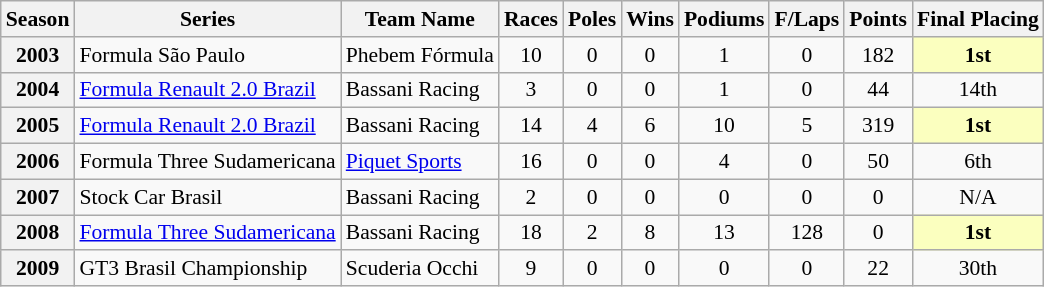<table class="wikitable" style="font-size: 90%; text-align:center">
<tr>
<th>Season</th>
<th>Series</th>
<th>Team Name</th>
<th>Races</th>
<th>Poles</th>
<th>Wins</th>
<th>Podiums</th>
<th>F/Laps</th>
<th>Points</th>
<th>Final Placing</th>
</tr>
<tr>
<th>2003</th>
<td align=left>Formula São Paulo</td>
<td align=left>Phebem Fórmula</td>
<td>10</td>
<td>0</td>
<td>0</td>
<td>1</td>
<td>0</td>
<td>182</td>
<td style="background:#fbffbf;"><strong>1st</strong></td>
</tr>
<tr>
<th>2004</th>
<td align=left><a href='#'>Formula Renault 2.0 Brazil</a></td>
<td align=left>Bassani Racing</td>
<td>3</td>
<td>0</td>
<td>0</td>
<td>1</td>
<td>0</td>
<td>44</td>
<td>14th</td>
</tr>
<tr>
<th>2005</th>
<td align=left><a href='#'>Formula Renault 2.0 Brazil</a></td>
<td align=left>Bassani Racing</td>
<td>14</td>
<td>4</td>
<td>6</td>
<td>10</td>
<td>5</td>
<td>319</td>
<td style="background:#fbffbf;"><strong>1st</strong></td>
</tr>
<tr>
<th>2006</th>
<td align=left>Formula Three Sudamericana</td>
<td align=left><a href='#'>Piquet Sports</a></td>
<td>16</td>
<td>0</td>
<td>0</td>
<td>4</td>
<td>0</td>
<td>50</td>
<td>6th</td>
</tr>
<tr>
<th>2007</th>
<td align=left>Stock Car Brasil</td>
<td align=left>Bassani Racing</td>
<td>2</td>
<td>0</td>
<td>0</td>
<td>0</td>
<td>0</td>
<td>0</td>
<td>N/A</td>
</tr>
<tr>
<th>2008</th>
<td align=left><a href='#'>Formula Three Sudamericana</a></td>
<td align=left>Bassani Racing</td>
<td>18</td>
<td>2</td>
<td>8</td>
<td>13</td>
<td>128</td>
<td>0</td>
<td style="background:#fbffbf;"><strong>1st</strong></td>
</tr>
<tr>
<th>2009</th>
<td align=left>GT3 Brasil Championship</td>
<td align=left>Scuderia Occhi</td>
<td>9</td>
<td>0</td>
<td>0</td>
<td>0</td>
<td>0</td>
<td>22</td>
<td>30th</td>
</tr>
</table>
